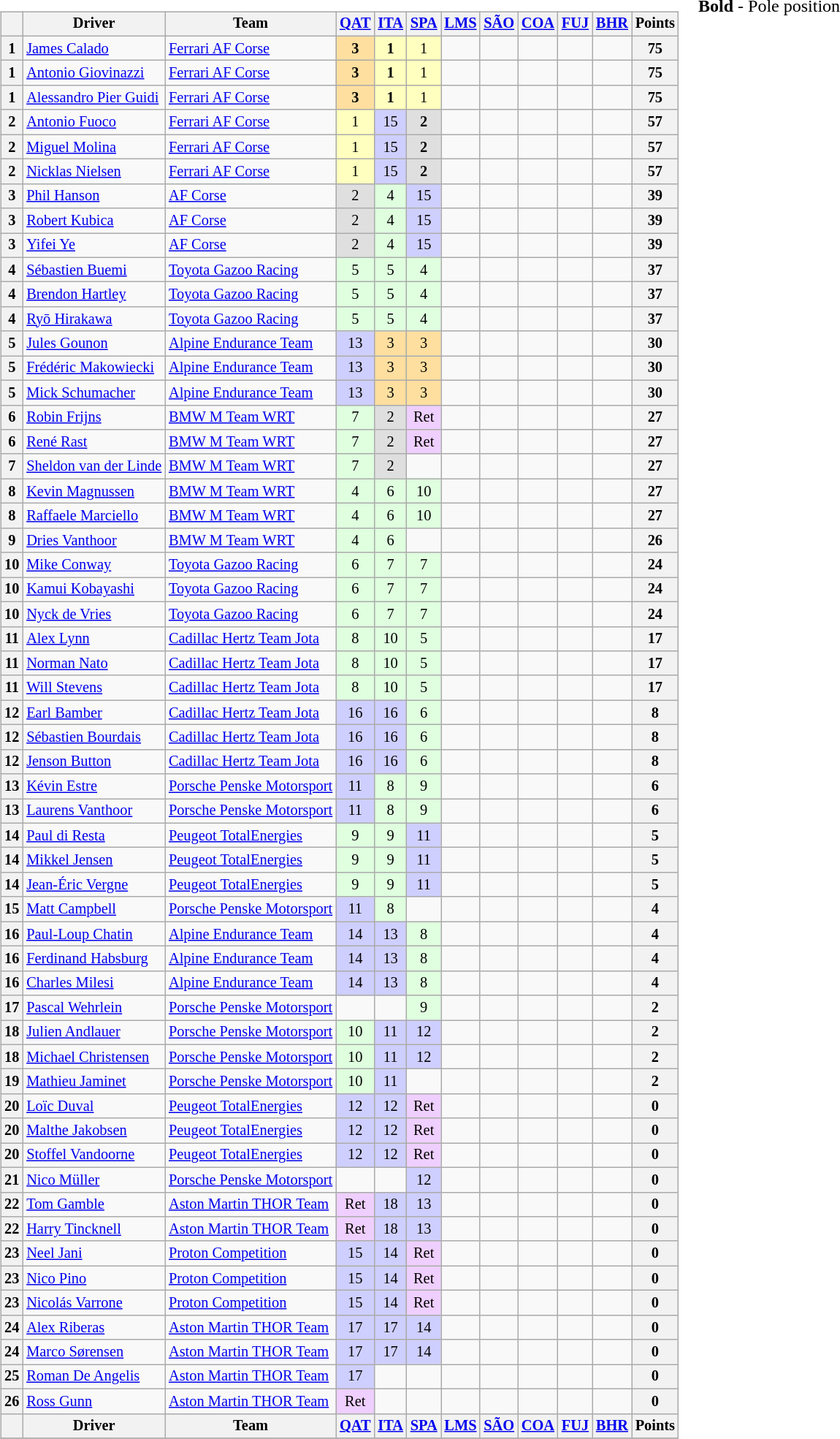<table>
<tr>
<td><br><table class="wikitable" style="font-size:85%; text-align:center;">
<tr>
<th></th>
<th>Driver</th>
<th>Team</th>
<th><a href='#'>QAT</a><br></th>
<th><a href='#'>ITA</a><br></th>
<th><a href='#'>SPA</a><br></th>
<th><a href='#'>LMS</a><br></th>
<th><a href='#'>SÃO</a><br></th>
<th><a href='#'>COA</a><br></th>
<th><a href='#'>FUJ</a><br></th>
<th><a href='#'>BHR</a><br></th>
<th>Points</th>
</tr>
<tr>
<th>1</th>
<td align="left"> <a href='#'>James Calado</a></td>
<td align="left"> <a href='#'>Ferrari AF Corse</a></td>
<td style="background:#ffdf9f;"><strong>3</strong></td>
<td style="background:#ffffbf;"><strong>1</strong></td>
<td style="background:#ffffbf;">1</td>
<td></td>
<td></td>
<td></td>
<td></td>
<td></td>
<th>75</th>
</tr>
<tr>
<th>1</th>
<td align="left"> <a href='#'>Antonio Giovinazzi</a></td>
<td align="left"> <a href='#'>Ferrari AF Corse</a></td>
<td style="background:#ffdf9f;"><strong>3</strong></td>
<td style="background:#ffffbf;"><strong>1</strong></td>
<td style="background:#ffffbf;">1</td>
<td></td>
<td></td>
<td></td>
<td></td>
<td></td>
<th>75</th>
</tr>
<tr>
<th>1</th>
<td align="left"> <a href='#'>Alessandro Pier Guidi</a></td>
<td align="left"> <a href='#'>Ferrari AF Corse</a></td>
<td style="background:#ffdf9f;"><strong>3</strong></td>
<td style="background:#ffffbf;"><strong>1</strong></td>
<td style="background:#ffffbf;">1</td>
<td></td>
<td></td>
<td></td>
<td></td>
<td></td>
<th>75</th>
</tr>
<tr>
<th>2</th>
<td align="left"> <a href='#'>Antonio Fuoco</a></td>
<td align="left"> <a href='#'>Ferrari AF Corse</a></td>
<td style="background:#ffffbf;">1</td>
<td style="background:#cfcfff;">15</td>
<td style="background:#dfdfdf;"><strong>2</strong></td>
<td></td>
<td></td>
<td></td>
<td></td>
<td></td>
<th>57</th>
</tr>
<tr>
<th>2</th>
<td align="left"> <a href='#'>Miguel Molina</a></td>
<td align="left"> <a href='#'>Ferrari AF Corse</a></td>
<td style="background:#ffffbf;">1</td>
<td style="background:#cfcfff;">15</td>
<td style="background:#dfdfdf;"><strong>2</strong></td>
<td></td>
<td></td>
<td></td>
<td></td>
<td></td>
<th>57</th>
</tr>
<tr>
<th>2</th>
<td align="left"> <a href='#'>Nicklas Nielsen</a></td>
<td align="left"> <a href='#'>Ferrari AF Corse</a></td>
<td style="background:#ffffbf;">1</td>
<td style="background:#cfcfff;">15</td>
<td style="background:#dfdfdf;"><strong>2</strong></td>
<td></td>
<td></td>
<td></td>
<td></td>
<td></td>
<th>57</th>
</tr>
<tr>
<th>3</th>
<td align="left"> <a href='#'>Phil Hanson</a></td>
<td align="left"> <a href='#'>AF Corse</a></td>
<td style="background:#dfdfdf;">2</td>
<td style="background:#dfffdf;">4</td>
<td style="background:#cfcfff;">15</td>
<td></td>
<td></td>
<td></td>
<td></td>
<td></td>
<th>39</th>
</tr>
<tr>
<th>3</th>
<td align="left"> <a href='#'>Robert Kubica</a></td>
<td align="left"> <a href='#'>AF Corse</a></td>
<td style="background:#dfdfdf;">2</td>
<td style="background:#dfffdf;">4</td>
<td style="background:#cfcfff;">15</td>
<td></td>
<td></td>
<td></td>
<td></td>
<td></td>
<th>39</th>
</tr>
<tr>
<th>3</th>
<td align="left"> <a href='#'>Yifei Ye</a></td>
<td align="left"> <a href='#'>AF Corse</a></td>
<td style="background:#dfdfdf;">2</td>
<td style="background:#dfffdf;">4</td>
<td style="background:#cfcfff;">15</td>
<td></td>
<td></td>
<td></td>
<td></td>
<td></td>
<th>39</th>
</tr>
<tr>
<th>4</th>
<td align="left"> <a href='#'>Sébastien Buemi</a></td>
<td align="left"> <a href='#'>Toyota Gazoo Racing</a></td>
<td style="background:#dfffdf;">5</td>
<td style="background:#dfffdf;">5</td>
<td style="background:#dfffdf;">4</td>
<td></td>
<td></td>
<td></td>
<td></td>
<td></td>
<th>37</th>
</tr>
<tr>
<th>4</th>
<td align="left"> <a href='#'>Brendon Hartley</a></td>
<td align="left"> <a href='#'>Toyota Gazoo Racing</a></td>
<td style="background:#dfffdf;">5</td>
<td style="background:#dfffdf;">5</td>
<td style="background:#dfffdf;">4</td>
<td></td>
<td></td>
<td></td>
<td></td>
<td></td>
<th>37</th>
</tr>
<tr>
<th>4</th>
<td align="left"> <a href='#'>Ryō Hirakawa</a></td>
<td align="left"> <a href='#'>Toyota Gazoo Racing</a></td>
<td style="background:#dfffdf;">5</td>
<td style="background:#dfffdf;">5</td>
<td style="background:#dfffdf;">4</td>
<td></td>
<td></td>
<td></td>
<td></td>
<td></td>
<th>37</th>
</tr>
<tr>
<th>5</th>
<td align="left"> <a href='#'>Jules Gounon</a></td>
<td align="left"> <a href='#'>Alpine Endurance Team</a></td>
<td style="background:#cfcfff;">13</td>
<td style="background:#ffdf9f;">3</td>
<td style="background:#ffdf9f;">3</td>
<td></td>
<td></td>
<td></td>
<td></td>
<td></td>
<th>30</th>
</tr>
<tr>
<th>5</th>
<td align="left"> <a href='#'>Frédéric Makowiecki</a></td>
<td align="left"> <a href='#'>Alpine Endurance Team</a></td>
<td style="background:#cfcfff;">13</td>
<td style="background:#ffdf9f;">3</td>
<td style="background:#ffdf9f;">3</td>
<td></td>
<td></td>
<td></td>
<td></td>
<td></td>
<th>30</th>
</tr>
<tr>
<th>5</th>
<td align="left"> <a href='#'>Mick Schumacher</a></td>
<td align="left"> <a href='#'>Alpine Endurance Team</a></td>
<td style="background:#cfcfff;">13</td>
<td style="background:#ffdf9f;">3</td>
<td style="background:#ffdf9f;">3</td>
<td></td>
<td></td>
<td></td>
<td></td>
<td></td>
<th>30</th>
</tr>
<tr>
<th>6</th>
<td align="left"> <a href='#'>Robin Frijns</a></td>
<td align="left"> <a href='#'>BMW M Team WRT</a></td>
<td style="background:#dfffdf;">7</td>
<td style="background:#dfdfdf;">2</td>
<td style="background:#efcfff;">Ret</td>
<td></td>
<td></td>
<td></td>
<td></td>
<td></td>
<th>27</th>
</tr>
<tr>
<th>6</th>
<td align="left"> <a href='#'>René Rast</a></td>
<td align="left"> <a href='#'>BMW M Team WRT</a></td>
<td style="background:#dfffdf;">7</td>
<td style="background:#dfdfdf;">2</td>
<td style="background:#efcfff;">Ret</td>
<td></td>
<td></td>
<td></td>
<td></td>
<td></td>
<th>27</th>
</tr>
<tr>
<th>7</th>
<td align="left" nowrap> <a href='#'>Sheldon van der Linde</a></td>
<td align="left"> <a href='#'>BMW M Team WRT</a></td>
<td style="background:#dfffdf;">7</td>
<td style="background:#dfdfdf;">2</td>
<td></td>
<td></td>
<td></td>
<td></td>
<td></td>
<td></td>
<th>27</th>
</tr>
<tr>
<th>8</th>
<td align="left"> <a href='#'>Kevin Magnussen</a></td>
<td align="left"> <a href='#'>BMW M Team WRT</a></td>
<td style="background:#dfffdf;">4</td>
<td style="background:#dfffdf;">6</td>
<td style="background:#dfffdf;">10</td>
<td></td>
<td></td>
<td></td>
<td></td>
<td></td>
<th>27</th>
</tr>
<tr>
<th>8</th>
<td align="left"> <a href='#'>Raffaele Marciello</a></td>
<td align="left"> <a href='#'>BMW M Team WRT</a></td>
<td style="background:#dfffdf;">4</td>
<td style="background:#dfffdf;">6</td>
<td style="background:#dfffdf;">10</td>
<td></td>
<td></td>
<td></td>
<td></td>
<td></td>
<th>27</th>
</tr>
<tr>
<th>9</th>
<td align="left"> <a href='#'>Dries Vanthoor</a></td>
<td align="left"> <a href='#'>BMW M Team WRT</a></td>
<td style="background:#dfffdf;">4</td>
<td style="background:#dfffdf;">6</td>
<td></td>
<td></td>
<td></td>
<td></td>
<td></td>
<td></td>
<th>26</th>
</tr>
<tr>
<th>10</th>
<td align="left"> <a href='#'>Mike Conway</a></td>
<td align="left"> <a href='#'>Toyota Gazoo Racing</a></td>
<td style="background:#dfffdf;">6</td>
<td style="background:#dfffdf;">7</td>
<td style="background:#dfffdf;">7</td>
<td></td>
<td></td>
<td></td>
<td></td>
<td></td>
<th>24</th>
</tr>
<tr>
<th>10</th>
<td align="left"> <a href='#'>Kamui Kobayashi</a></td>
<td align="left"> <a href='#'>Toyota Gazoo Racing</a></td>
<td style="background:#dfffdf;">6</td>
<td style="background:#dfffdf;">7</td>
<td style="background:#dfffdf;">7</td>
<td></td>
<td></td>
<td></td>
<td></td>
<td></td>
<th>24</th>
</tr>
<tr>
<th>10</th>
<td align="left"> <a href='#'>Nyck de Vries</a></td>
<td align="left"> <a href='#'>Toyota Gazoo Racing</a></td>
<td style="background:#dfffdf;">6</td>
<td style="background:#dfffdf;">7</td>
<td style="background:#dfffdf;">7</td>
<td></td>
<td></td>
<td></td>
<td></td>
<td></td>
<th>24</th>
</tr>
<tr>
<th>11</th>
<td align="left"> <a href='#'>Alex Lynn</a></td>
<td align="left"> <a href='#'>Cadillac Hertz Team Jota</a></td>
<td style="background:#dfffdf;">8</td>
<td style="background:#dfffdf;">10</td>
<td style="background:#dfffdf;">5</td>
<td></td>
<td></td>
<td></td>
<td></td>
<td></td>
<th>17</th>
</tr>
<tr>
<th>11</th>
<td align="left"> <a href='#'>Norman Nato</a></td>
<td align="left"> <a href='#'>Cadillac Hertz Team Jota</a></td>
<td style="background:#dfffdf;">8</td>
<td style="background:#dfffdf;">10</td>
<td style="background:#dfffdf;">5</td>
<td></td>
<td></td>
<td></td>
<td></td>
<td></td>
<th>17</th>
</tr>
<tr>
<th>11</th>
<td align="left"> <a href='#'>Will Stevens</a></td>
<td align="left"> <a href='#'>Cadillac Hertz Team Jota</a></td>
<td style="background:#dfffdf;">8</td>
<td style="background:#dfffdf;">10</td>
<td style="background:#dfffdf;">5</td>
<td></td>
<td></td>
<td></td>
<td></td>
<td></td>
<th>17</th>
</tr>
<tr>
<th>12</th>
<td align="left"> <a href='#'>Earl Bamber</a></td>
<td align="left"> <a href='#'>Cadillac Hertz Team Jota</a></td>
<td style="background:#cfcfff;">16</td>
<td style="background:#cfcfff;">16</td>
<td style="background:#dfffdf;">6</td>
<td></td>
<td></td>
<td></td>
<td></td>
<td></td>
<th>8</th>
</tr>
<tr>
<th>12</th>
<td align="left"> <a href='#'>Sébastien Bourdais</a></td>
<td align="left"> <a href='#'>Cadillac Hertz Team Jota</a></td>
<td style="background:#cfcfff;">16</td>
<td style="background:#cfcfff;">16</td>
<td style="background:#dfffdf;">6</td>
<td></td>
<td></td>
<td></td>
<td></td>
<td></td>
<th>8</th>
</tr>
<tr>
<th>12</th>
<td align="left"> <a href='#'>Jenson Button</a></td>
<td align="left"> <a href='#'>Cadillac Hertz Team Jota</a></td>
<td style="background:#cfcfff;">16</td>
<td style="background:#cfcfff;">16</td>
<td style="background:#dfffdf;">6</td>
<td></td>
<td></td>
<td></td>
<td></td>
<td></td>
<th>8</th>
</tr>
<tr>
<th>13</th>
<td align="left"> <a href='#'>Kévin Estre</a></td>
<td align="left"> <a href='#'>Porsche Penske Motorsport</a></td>
<td style="background:#cfcfff;">11</td>
<td style="background:#dfffdf;">8</td>
<td style="background:#dfffdf;">9</td>
<td></td>
<td></td>
<td></td>
<td></td>
<td></td>
<th>6</th>
</tr>
<tr>
<th>13</th>
<td align="left"> <a href='#'>Laurens Vanthoor</a></td>
<td align="left"> <a href='#'>Porsche Penske Motorsport</a></td>
<td style="background:#cfcfff;">11</td>
<td style="background:#dfffdf;">8</td>
<td style="background:#dfffdf;">9</td>
<td></td>
<td></td>
<td></td>
<td></td>
<td></td>
<th>6</th>
</tr>
<tr>
<th>14</th>
<td align="left"> <a href='#'>Paul di Resta</a></td>
<td align="left"> <a href='#'>Peugeot TotalEnergies</a></td>
<td style="background:#dfffdf;">9</td>
<td style="background:#dfffdf;">9</td>
<td style="background:#cfcfff;">11</td>
<td></td>
<td></td>
<td></td>
<td></td>
<td></td>
<th>5</th>
</tr>
<tr>
<th>14</th>
<td align="left"> <a href='#'>Mikkel Jensen</a></td>
<td align="left"> <a href='#'>Peugeot TotalEnergies</a></td>
<td style="background:#dfffdf;">9</td>
<td style="background:#dfffdf;">9</td>
<td style="background:#cfcfff;">11</td>
<td></td>
<td></td>
<td></td>
<td></td>
<td></td>
<th>5</th>
</tr>
<tr>
<th>14</th>
<td align="left"> <a href='#'>Jean-Éric Vergne</a></td>
<td align="left"> <a href='#'>Peugeot TotalEnergies</a></td>
<td style="background:#dfffdf;">9</td>
<td style="background:#dfffdf;">9</td>
<td style="background:#cfcfff;">11</td>
<td></td>
<td></td>
<td></td>
<td></td>
<td></td>
<th>5</th>
</tr>
<tr>
<th>15</th>
<td align="left"> <a href='#'>Matt Campbell</a></td>
<td align="left"> <a href='#'>Porsche Penske Motorsport</a></td>
<td style="background:#cfcfff;">11</td>
<td style="background:#dfffdf;">8</td>
<td></td>
<td></td>
<td></td>
<td></td>
<td></td>
<td></td>
<th>4</th>
</tr>
<tr>
<th>16</th>
<td align="left"> <a href='#'>Paul-Loup Chatin</a></td>
<td align="left"> <a href='#'>Alpine Endurance Team</a></td>
<td style="background:#cfcfff;">14</td>
<td style="background:#cfcfff;">13</td>
<td style="background:#dfffdf;">8</td>
<td></td>
<td></td>
<td></td>
<td></td>
<td></td>
<th>4</th>
</tr>
<tr>
<th>16</th>
<td align="left"> <a href='#'>Ferdinand Habsburg</a></td>
<td align="left"> <a href='#'>Alpine Endurance Team</a></td>
<td style="background:#cfcfff;">14</td>
<td style="background:#cfcfff;">13</td>
<td style="background:#dfffdf;">8</td>
<td></td>
<td></td>
<td></td>
<td></td>
<td></td>
<th>4</th>
</tr>
<tr>
<th>16</th>
<td align="left"> <a href='#'>Charles Milesi</a></td>
<td align="left"> <a href='#'>Alpine Endurance Team</a></td>
<td style="background:#cfcfff;">14</td>
<td style="background:#cfcfff;">13</td>
<td style="background:#dfffdf;">8</td>
<td></td>
<td></td>
<td></td>
<td></td>
<td></td>
<th>4</th>
</tr>
<tr>
<th>17</th>
<td align="left"> <a href='#'>Pascal Wehrlein</a></td>
<td align="left"> <a href='#'>Porsche Penske Motorsport</a></td>
<td></td>
<td></td>
<td style="background:#dfffdf;">9</td>
<td></td>
<td></td>
<td></td>
<td></td>
<td></td>
<th>2</th>
</tr>
<tr>
<th>18</th>
<td align="left"> <a href='#'>Julien Andlauer</a></td>
<td align="left" nowrap> <a href='#'>Porsche Penske Motorsport</a></td>
<td style="background:#dfffdf;">10</td>
<td style="background:#cfcfff;">11</td>
<td style="background:#cfcfff;">12</td>
<td></td>
<td></td>
<td></td>
<td></td>
<td></td>
<th>2</th>
</tr>
<tr>
<th>18</th>
<td align="left"> <a href='#'>Michael Christensen</a></td>
<td align="left"> <a href='#'>Porsche Penske Motorsport</a></td>
<td style="background:#dfffdf;">10</td>
<td style="background:#cfcfff;">11</td>
<td style="background:#cfcfff;">12</td>
<td></td>
<td></td>
<td></td>
<td></td>
<td></td>
<th>2</th>
</tr>
<tr>
<th>19</th>
<td align="left"> <a href='#'>Mathieu Jaminet</a></td>
<td align="left"> <a href='#'>Porsche Penske Motorsport</a></td>
<td style="background:#dfffdf;">10</td>
<td style="background:#cfcfff;">11</td>
<td></td>
<td></td>
<td></td>
<td></td>
<td></td>
<td></td>
<th>2</th>
</tr>
<tr>
<th>20</th>
<td align="left"> <a href='#'>Loïc Duval</a></td>
<td align="left"> <a href='#'>Peugeot TotalEnergies</a></td>
<td style="background:#cfcfff;">12</td>
<td style="background:#cfcfff;">12</td>
<td style="background:#efcfff;">Ret</td>
<td></td>
<td></td>
<td></td>
<td></td>
<td></td>
<th>0</th>
</tr>
<tr>
<th>20</th>
<td align="left"> <a href='#'>Malthe Jakobsen</a></td>
<td align="left"> <a href='#'>Peugeot TotalEnergies</a></td>
<td style="background:#cfcfff;">12</td>
<td style="background:#cfcfff;">12</td>
<td style="background:#efcfff;">Ret</td>
<td></td>
<td></td>
<td></td>
<td></td>
<td></td>
<th>0</th>
</tr>
<tr>
<th>20</th>
<td align="left"> <a href='#'>Stoffel Vandoorne</a></td>
<td align="left"> <a href='#'>Peugeot TotalEnergies</a></td>
<td style="background:#cfcfff;">12</td>
<td style="background:#cfcfff;">12</td>
<td style="background:#efcfff;">Ret</td>
<td></td>
<td></td>
<td></td>
<td></td>
<td></td>
<th>0</th>
</tr>
<tr>
<th>21</th>
<td align="left"> <a href='#'>Nico Müller</a></td>
<td align="left"> <a href='#'>Porsche Penske Motorsport</a></td>
<td></td>
<td></td>
<td style="background:#cfcfff;">12</td>
<td></td>
<td></td>
<td></td>
<td></td>
<td></td>
<th>0</th>
</tr>
<tr>
<th>22</th>
<td align="left"> <a href='#'>Tom Gamble</a></td>
<td align="left"> <a href='#'>Aston Martin THOR Team</a></td>
<td style="background:#efcfff;">Ret</td>
<td style="background:#cfcfff;">18</td>
<td style="background:#cfcfff;">13</td>
<td></td>
<td></td>
<td></td>
<td></td>
<td></td>
<th>0</th>
</tr>
<tr>
<th>22</th>
<td align="left"> <a href='#'>Harry Tincknell</a></td>
<td align="left"> <a href='#'>Aston Martin THOR Team</a></td>
<td style="background:#efcfff;">Ret</td>
<td style="background:#cfcfff;">18</td>
<td style="background:#cfcfff;">13</td>
<td></td>
<td></td>
<td></td>
<td></td>
<td></td>
<th>0</th>
</tr>
<tr>
<th>23</th>
<td align="left"> <a href='#'>Neel Jani</a></td>
<td align="left"> <a href='#'>Proton Competition</a></td>
<td style="background:#cfcfff;">15</td>
<td style="background:#cfcfff;">14</td>
<td style="background:#efcfff;">Ret</td>
<td></td>
<td></td>
<td></td>
<td></td>
<td></td>
<th>0</th>
</tr>
<tr>
<th>23</th>
<td align="left"> <a href='#'>Nico Pino</a></td>
<td align="left"> <a href='#'>Proton Competition</a></td>
<td style="background:#cfcfff;">15</td>
<td style="background:#cfcfff;">14</td>
<td style="background:#efcfff;">Ret</td>
<td></td>
<td></td>
<td></td>
<td></td>
<td></td>
<th>0</th>
</tr>
<tr>
<th>23</th>
<td align="left"> <a href='#'>Nicolás Varrone</a></td>
<td align="left"> <a href='#'>Proton Competition</a></td>
<td style="background:#cfcfff;">15</td>
<td style="background:#cfcfff;">14</td>
<td style="background:#efcfff;">Ret</td>
<td></td>
<td></td>
<td></td>
<td></td>
<td></td>
<th>0</th>
</tr>
<tr>
<th>24</th>
<td align="left"> <a href='#'>Alex Riberas</a></td>
<td align="left"> <a href='#'>Aston Martin THOR Team</a></td>
<td style="background:#cfcfff;">17</td>
<td style="background:#cfcfff;">17</td>
<td style="background:#cfcfff;">14</td>
<td></td>
<td></td>
<td></td>
<td></td>
<td></td>
<th>0</th>
</tr>
<tr>
<th>24</th>
<td align="left"> <a href='#'>Marco Sørensen</a></td>
<td align="left"> <a href='#'>Aston Martin THOR Team</a></td>
<td style="background:#cfcfff;">17</td>
<td style="background:#cfcfff;">17</td>
<td style="background:#cfcfff;">14</td>
<td></td>
<td></td>
<td></td>
<td></td>
<td></td>
<th>0</th>
</tr>
<tr>
<th>25</th>
<td align="left"> <a href='#'>Roman De Angelis</a></td>
<td align="left"> <a href='#'>Aston Martin THOR Team</a></td>
<td style="background:#cfcfff;">17</td>
<td></td>
<td></td>
<td></td>
<td></td>
<td></td>
<td></td>
<td></td>
<th>0</th>
</tr>
<tr>
<th>26</th>
<td align="left"> <a href='#'>Ross Gunn</a></td>
<td align="left"> <a href='#'>Aston Martin THOR Team</a></td>
<td style="background:#efcfff;">Ret</td>
<td></td>
<td></td>
<td></td>
<td></td>
<td></td>
<td></td>
<td></td>
<th>0</th>
</tr>
<tr>
<th></th>
<th>Driver</th>
<th>Team</th>
<th><a href='#'>QAT</a><br></th>
<th><a href='#'>ITA</a><br></th>
<th><a href='#'>SPA</a><br></th>
<th><a href='#'>LMS</a><br></th>
<th><a href='#'>SÃO</a><br></th>
<th><a href='#'>COA</a><br></th>
<th><a href='#'>FUJ</a><br></th>
<th><a href='#'>BHR</a><br></th>
<th>Points</th>
</tr>
<tr class="sortbottom">
</tr>
</table>
</td>
<td valign="top"><br><span><strong>Bold</strong> - Pole position</span></td>
</tr>
</table>
